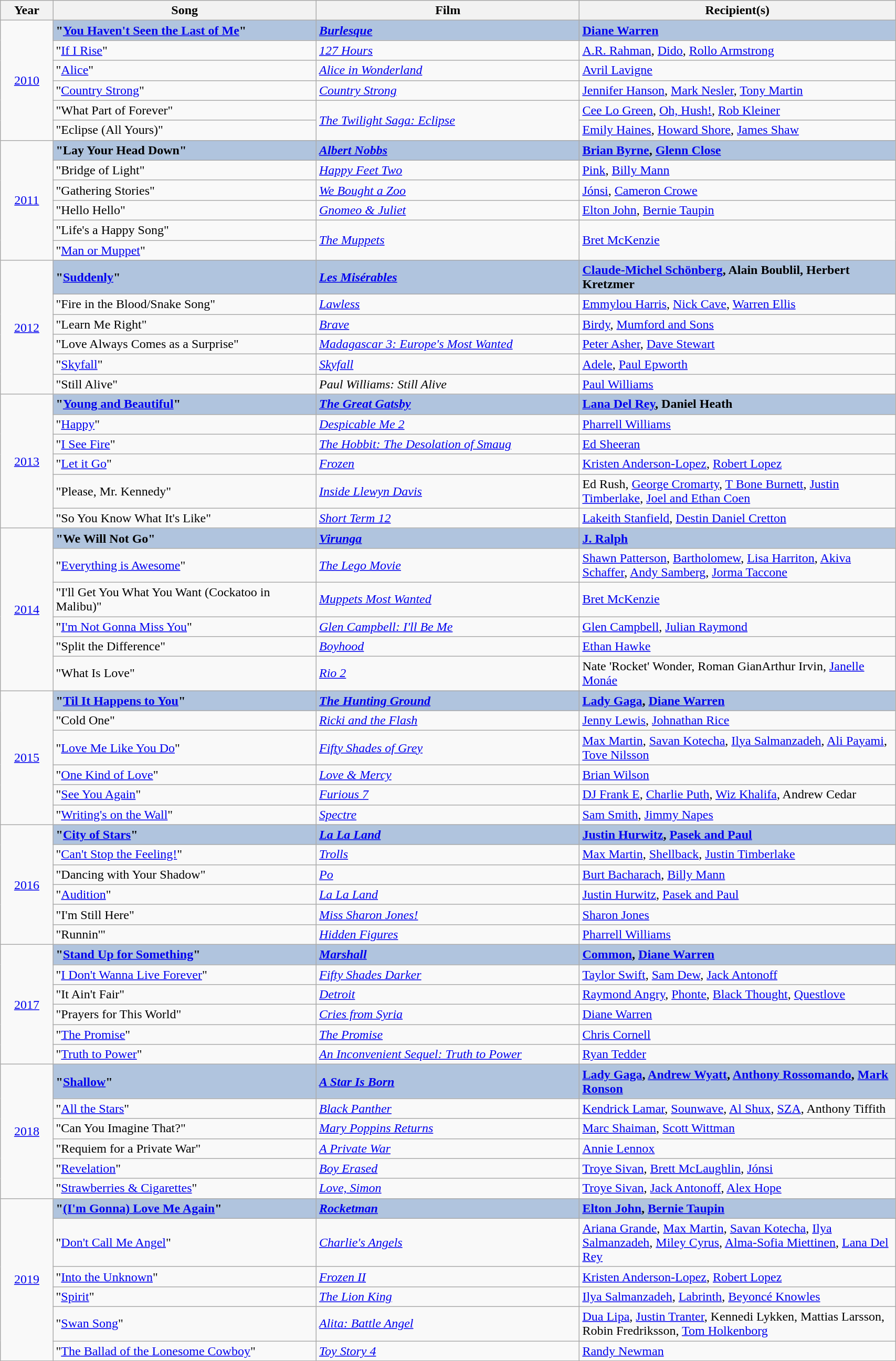<table class="wikitable" width="90%" cellpadding="5">
<tr>
<th width="5%">Year</th>
<th width="25%">Song</th>
<th width="25%">Film</th>
<th width="30%">Recipient(s)</th>
</tr>
<tr>
<td rowspan="6" style="text-align:center;"><a href='#'>2010</a><br></td>
<td style="background:#B0C4DE;"><strong>"<a href='#'>You Haven't Seen the Last of Me</a>"</strong></td>
<td style="background:#B0C4DE;"><strong><em><a href='#'>Burlesque</a></em></strong></td>
<td style="background:#B0C4DE;"><strong><a href='#'>Diane Warren</a></strong></td>
</tr>
<tr>
<td>"<a href='#'>If I Rise</a>"</td>
<td><em><a href='#'>127 Hours</a></em></td>
<td><a href='#'>A.R. Rahman</a>, <a href='#'>Dido</a>, <a href='#'>Rollo Armstrong</a></td>
</tr>
<tr>
<td>"<a href='#'>Alice</a>"</td>
<td><em><a href='#'>Alice in Wonderland</a></em></td>
<td><a href='#'>Avril Lavigne</a></td>
</tr>
<tr>
<td>"<a href='#'>Country Strong</a>"</td>
<td><em><a href='#'>Country Strong</a></em></td>
<td><a href='#'>Jennifer Hanson</a>, <a href='#'>Mark Nesler</a>, <a href='#'>Tony Martin</a></td>
</tr>
<tr>
<td>"What Part of Forever"</td>
<td rowspan="2"><em><a href='#'>The Twilight Saga: Eclipse</a></em></td>
<td><a href='#'>Cee Lo Green</a>, <a href='#'>Oh, Hush!</a>, <a href='#'>Rob Kleiner</a></td>
</tr>
<tr>
<td>"Eclipse (All Yours)"</td>
<td><a href='#'>Emily Haines</a>, <a href='#'>Howard Shore</a>, <a href='#'>James Shaw</a></td>
</tr>
<tr>
<td rowspan="6" style="text-align:center;"><a href='#'>2011</a><br></td>
<td style="background:#B0C4DE;"><strong>"Lay Your Head Down"</strong></td>
<td style="background:#B0C4DE;"><strong><em><a href='#'>Albert Nobbs</a></em></strong></td>
<td style="background:#B0C4DE;"><strong><a href='#'>Brian Byrne</a>, <a href='#'>Glenn Close</a></strong></td>
</tr>
<tr>
<td>"Bridge of Light"</td>
<td><em><a href='#'>Happy Feet Two</a></em></td>
<td><a href='#'>Pink</a>, <a href='#'>Billy Mann</a></td>
</tr>
<tr>
<td>"Gathering Stories"</td>
<td><em><a href='#'>We Bought a Zoo</a></em></td>
<td><a href='#'>Jónsi</a>, <a href='#'>Cameron Crowe</a></td>
</tr>
<tr>
<td>"Hello Hello"</td>
<td><em><a href='#'>Gnomeo & Juliet</a></em></td>
<td><a href='#'>Elton John</a>, <a href='#'>Bernie Taupin</a></td>
</tr>
<tr>
<td>"Life's a Happy Song"</td>
<td rowspan="2"><em><a href='#'>The Muppets</a></em></td>
<td rowspan="2"><a href='#'>Bret McKenzie</a></td>
</tr>
<tr>
<td>"<a href='#'>Man or Muppet</a>"</td>
</tr>
<tr>
<td rowspan="6" style="text-align:center;"><a href='#'>2012</a><br></td>
<td style="background:#B0C4DE;"><strong>"<a href='#'>Suddenly</a>"</strong></td>
<td style="background:#B0C4DE;"><strong><em><a href='#'>Les Misérables</a></em></strong></td>
<td style="background:#B0C4DE;"><strong><a href='#'>Claude-Michel Schönberg</a>, Alain Boublil, Herbert Kretzmer</strong></td>
</tr>
<tr>
<td>"Fire in the Blood/Snake Song"</td>
<td><em><a href='#'>Lawless</a></em></td>
<td><a href='#'>Emmylou Harris</a>, <a href='#'>Nick Cave</a>, <a href='#'>Warren Ellis</a></td>
</tr>
<tr>
<td>"Learn Me Right"</td>
<td><em><a href='#'>Brave</a></em></td>
<td><a href='#'>Birdy</a>, <a href='#'>Mumford and Sons</a></td>
</tr>
<tr>
<td>"Love Always Comes as a Surprise"</td>
<td><em><a href='#'>Madagascar 3: Europe's Most Wanted</a></em></td>
<td><a href='#'>Peter Asher</a>, <a href='#'>Dave Stewart</a></td>
</tr>
<tr>
<td>"<a href='#'>Skyfall</a>"</td>
<td><em><a href='#'>Skyfall</a></em></td>
<td><a href='#'>Adele</a>, <a href='#'>Paul Epworth</a></td>
</tr>
<tr>
<td>"Still Alive"</td>
<td><em>Paul Williams: Still Alive</em></td>
<td><a href='#'>Paul Williams</a></td>
</tr>
<tr>
<td rowspan="6" style="text-align:center;"><a href='#'>2013</a><br></td>
<td style="background:#B0C4DE;"><strong>"<a href='#'>Young and Beautiful</a>"</strong></td>
<td style="background:#B0C4DE;"><strong><em><a href='#'>The Great Gatsby</a></em></strong></td>
<td style="background:#B0C4DE;"><strong><a href='#'>Lana Del Rey</a>, Daniel Heath</strong></td>
</tr>
<tr>
<td>"<a href='#'>Happy</a>"</td>
<td><em><a href='#'>Despicable Me 2</a></em></td>
<td><a href='#'>Pharrell Williams</a></td>
</tr>
<tr>
<td>"<a href='#'>I See Fire</a>"</td>
<td><em><a href='#'>The Hobbit: The Desolation of Smaug</a></em></td>
<td><a href='#'>Ed Sheeran</a></td>
</tr>
<tr>
<td>"<a href='#'>Let it Go</a>"</td>
<td><em><a href='#'>Frozen</a></em></td>
<td><a href='#'>Kristen Anderson-Lopez</a>, <a href='#'>Robert Lopez</a></td>
</tr>
<tr>
<td>"Please, Mr. Kennedy"</td>
<td><em><a href='#'>Inside Llewyn Davis</a></em></td>
<td>Ed Rush, <a href='#'>George Cromarty</a>, <a href='#'>T Bone Burnett</a>, <a href='#'>Justin Timberlake</a>, <a href='#'>Joel and Ethan Coen</a></td>
</tr>
<tr>
<td>"So You Know What It's Like"</td>
<td><em><a href='#'>Short Term 12</a></em></td>
<td><a href='#'>Lakeith Stanfield</a>, <a href='#'>Destin Daniel Cretton</a></td>
</tr>
<tr>
<td rowspan="6" style="text-align:center;"><a href='#'>2014</a><br></td>
<td style="background:#B0C4DE;"><strong>"We Will Not Go"</strong></td>
<td style="background:#B0C4DE;"><strong><em><a href='#'>Virunga</a></em></strong></td>
<td style="background:#B0C4DE;"><strong><a href='#'>J. Ralph</a></strong></td>
</tr>
<tr>
<td>"<a href='#'>Everything is Awesome</a>"</td>
<td><em><a href='#'>The Lego Movie</a></em></td>
<td><a href='#'>Shawn Patterson</a>, <a href='#'>Bartholomew</a>, <a href='#'>Lisa Harriton</a>, <a href='#'>Akiva Schaffer</a>, <a href='#'>Andy Samberg</a>, <a href='#'>Jorma Taccone</a></td>
</tr>
<tr>
<td>"I'll Get You What You Want (Cockatoo in Malibu)"</td>
<td><em><a href='#'>Muppets Most Wanted</a></em></td>
<td><a href='#'>Bret McKenzie</a></td>
</tr>
<tr>
<td>"<a href='#'>I'm Not Gonna Miss You</a>"</td>
<td><em><a href='#'>Glen Campbell: I'll Be Me</a></em></td>
<td><a href='#'>Glen Campbell</a>, <a href='#'>Julian Raymond</a></td>
</tr>
<tr>
<td>"Split the Difference"</td>
<td><em><a href='#'>Boyhood</a></em></td>
<td><a href='#'>Ethan Hawke</a></td>
</tr>
<tr>
<td>"What Is Love"</td>
<td><em><a href='#'>Rio 2</a></em></td>
<td>Nate 'Rocket' Wonder, Roman GianArthur Irvin, <a href='#'>Janelle Monáe</a></td>
</tr>
<tr>
<td rowspan="6" style="text-align:center;"><a href='#'>2015</a><br></td>
<td style="background:#B0C4DE;"><strong>"<a href='#'>Til It Happens to You</a>"</strong></td>
<td style="background:#B0C4DE;"><strong><em><a href='#'>The Hunting Ground</a></em></strong></td>
<td style="background:#B0C4DE;"><strong><a href='#'>Lady Gaga</a>, <a href='#'>Diane Warren</a></strong></td>
</tr>
<tr>
<td>"Cold One"</td>
<td><em><a href='#'>Ricki and the Flash</a></em></td>
<td><a href='#'>Jenny Lewis</a>, <a href='#'>Johnathan Rice</a></td>
</tr>
<tr>
<td>"<a href='#'>Love Me Like You Do</a>"</td>
<td><em><a href='#'>Fifty Shades of Grey</a></em></td>
<td><a href='#'>Max Martin</a>, <a href='#'>Savan Kotecha</a>, <a href='#'>Ilya Salmanzadeh</a>, <a href='#'>Ali Payami</a>, <a href='#'>Tove Nilsson</a></td>
</tr>
<tr>
<td>"<a href='#'>One Kind of Love</a>"</td>
<td><em><a href='#'>Love & Mercy</a></em></td>
<td><a href='#'>Brian Wilson</a></td>
</tr>
<tr>
<td>"<a href='#'>See You Again</a>"</td>
<td><em><a href='#'>Furious 7</a></em></td>
<td><a href='#'>DJ Frank E</a>, <a href='#'>Charlie Puth</a>, <a href='#'>Wiz Khalifa</a>, Andrew Cedar</td>
</tr>
<tr>
<td>"<a href='#'>Writing's on the Wall</a>"</td>
<td><em><a href='#'>Spectre</a></em></td>
<td><a href='#'>Sam Smith</a>, <a href='#'>Jimmy Napes</a></td>
</tr>
<tr>
<td rowspan="6" style="text-align:center;"><a href='#'>2016</a><br></td>
<td style="background:#B0C4DE;"><strong>"<a href='#'>City of Stars</a>"</strong></td>
<td style="background:#B0C4DE;"><strong><em><a href='#'>La La Land</a></em></strong></td>
<td style="background:#B0C4DE;"><strong><a href='#'>Justin Hurwitz</a>, <a href='#'>Pasek and Paul</a></strong></td>
</tr>
<tr>
<td>"<a href='#'>Can't Stop the Feeling!</a>"</td>
<td><em><a href='#'>Trolls</a></em></td>
<td><a href='#'>Max Martin</a>, <a href='#'>Shellback</a>, <a href='#'>Justin Timberlake</a></td>
</tr>
<tr>
<td>"Dancing with Your Shadow"</td>
<td><em><a href='#'>Po</a></em></td>
<td><a href='#'>Burt Bacharach</a>, <a href='#'>Billy Mann</a></td>
</tr>
<tr>
<td>"<a href='#'>Audition</a>"</td>
<td><em><a href='#'>La La Land</a></em></td>
<td><a href='#'>Justin Hurwitz</a>, <a href='#'>Pasek and Paul</a></td>
</tr>
<tr>
<td>"I'm Still Here"</td>
<td><em><a href='#'>Miss Sharon Jones!</a></em></td>
<td><a href='#'>Sharon Jones</a></td>
</tr>
<tr>
<td>"Runnin'"</td>
<td><em><a href='#'>Hidden Figures</a></em></td>
<td><a href='#'>Pharrell Williams</a></td>
</tr>
<tr>
<td rowspan="6" style="text-align:center;"><a href='#'>2017</a><br></td>
<td style="background:#B0C4DE;"><strong>"<a href='#'>Stand Up for Something</a>"</strong></td>
<td style="background:#B0C4DE;"><strong><em><a href='#'>Marshall</a></em></strong></td>
<td style="background:#B0C4DE;"><strong><a href='#'>Common</a>, <a href='#'>Diane Warren</a></strong></td>
</tr>
<tr>
<td>"<a href='#'>I Don't Wanna Live Forever</a>"</td>
<td><em><a href='#'>Fifty Shades Darker</a></em></td>
<td><a href='#'>Taylor Swift</a>, <a href='#'>Sam Dew</a>, <a href='#'>Jack Antonoff</a></td>
</tr>
<tr>
<td>"It Ain't Fair"</td>
<td><em><a href='#'>Detroit</a></em></td>
<td><a href='#'>Raymond Angry</a>, <a href='#'>Phonte</a>, <a href='#'>Black Thought</a>, <a href='#'>Questlove</a></td>
</tr>
<tr>
<td>"Prayers for This World"</td>
<td><em><a href='#'>Cries from Syria</a></em></td>
<td><a href='#'>Diane Warren</a></td>
</tr>
<tr>
<td>"<a href='#'>The Promise</a>"</td>
<td><em><a href='#'>The Promise</a></em></td>
<td><a href='#'>Chris Cornell</a></td>
</tr>
<tr>
<td>"<a href='#'>Truth to Power</a>"</td>
<td><em><a href='#'>An Inconvenient Sequel: Truth to Power</a></em></td>
<td><a href='#'>Ryan Tedder</a></td>
</tr>
<tr>
<td rowspan="6" style="text-align:center;"><a href='#'>2018</a><br></td>
<td style="background:#B0C4DE;"><strong>"<a href='#'>Shallow</a>"</strong></td>
<td style="background:#B0C4DE;"><strong><em><a href='#'>A Star Is Born</a></em></strong></td>
<td style="background:#B0C4DE;"><strong><a href='#'>Lady Gaga</a>, <a href='#'>Andrew Wyatt</a>, <a href='#'>Anthony Rossomando</a>, <a href='#'>Mark Ronson</a></strong></td>
</tr>
<tr>
<td>"<a href='#'>All the Stars</a>"</td>
<td><em><a href='#'>Black Panther</a></em></td>
<td><a href='#'>Kendrick Lamar</a>, <a href='#'>Sounwave</a>, <a href='#'>Al Shux</a>, <a href='#'>SZA</a>, Anthony Tiffith</td>
</tr>
<tr>
<td>"Can You Imagine That?"</td>
<td><em><a href='#'>Mary Poppins Returns</a></em></td>
<td><a href='#'>Marc Shaiman</a>, <a href='#'>Scott Wittman</a></td>
</tr>
<tr>
<td>"Requiem for a Private War"</td>
<td><em><a href='#'>A Private War</a></em></td>
<td><a href='#'>Annie Lennox</a></td>
</tr>
<tr>
<td>"<a href='#'>Revelation</a>"</td>
<td><em><a href='#'>Boy Erased</a></em></td>
<td><a href='#'>Troye Sivan</a>, <a href='#'>Brett McLaughlin</a>, <a href='#'>Jónsi</a></td>
</tr>
<tr>
<td>"<a href='#'>Strawberries & Cigarettes</a>"</td>
<td><em><a href='#'>Love, Simon</a></em></td>
<td><a href='#'>Troye Sivan</a>, <a href='#'>Jack Antonoff</a>, <a href='#'>Alex Hope</a></td>
</tr>
<tr>
<td rowspan="6" style="text-align:center;"><a href='#'>2019</a><br></td>
<td style="background:#B0C4DE;"><strong>"<a href='#'>(I'm Gonna) Love Me Again</a>"</strong></td>
<td style="background:#B0C4DE;"><strong><em><a href='#'>Rocketman</a></em></strong></td>
<td style="background:#B0C4DE;"><strong><a href='#'>Elton John</a>, <a href='#'>Bernie Taupin</a></strong></td>
</tr>
<tr>
<td>"<a href='#'>Don't Call Me Angel</a>"</td>
<td><em><a href='#'>Charlie's Angels</a></em></td>
<td><a href='#'>Ariana Grande</a>, <a href='#'>Max Martin</a>, <a href='#'>Savan Kotecha</a>, <a href='#'>Ilya Salmanzadeh</a>, <a href='#'>Miley Cyrus</a>, <a href='#'>Alma-Sofia Miettinen</a>, <a href='#'>Lana Del Rey</a></td>
</tr>
<tr>
<td>"<a href='#'>Into the Unknown</a>"</td>
<td><em><a href='#'>Frozen II</a></em></td>
<td><a href='#'>Kristen Anderson-Lopez</a>, <a href='#'>Robert Lopez</a></td>
</tr>
<tr>
<td>"<a href='#'>Spirit</a>"</td>
<td><em><a href='#'>The Lion King</a></em></td>
<td><a href='#'>Ilya Salmanzadeh</a>, <a href='#'>Labrinth</a>, <a href='#'>Beyoncé Knowles</a></td>
</tr>
<tr>
<td>"<a href='#'>Swan Song</a>"</td>
<td><em><a href='#'>Alita: Battle Angel</a></em></td>
<td><a href='#'>Dua Lipa</a>, <a href='#'>Justin Tranter</a>, Kennedi Lykken, Mattias Larsson, Robin Fredriksson, <a href='#'>Tom Holkenborg</a></td>
</tr>
<tr>
<td>"<a href='#'>The Ballad of the Lonesome Cowboy</a>"</td>
<td><em><a href='#'>Toy Story 4</a></em></td>
<td><a href='#'>Randy Newman</a></td>
</tr>
</table>
